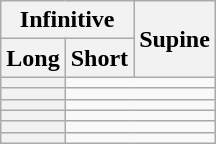<table class="wikitable">
<tr>
<th colspan="2">Infinitive</th>
<th rowspan="2">Supine</th>
</tr>
<tr>
<th>Long</th>
<th>Short</th>
</tr>
<tr>
<th></th>
<td colspan="2"></td>
</tr>
<tr>
<th></th>
<td colspan="2"></td>
</tr>
<tr>
<th></th>
<td colspan="2"></td>
</tr>
<tr>
<th></th>
<td colspan="2"></td>
</tr>
<tr>
<th></th>
<td colspan="2"></td>
</tr>
<tr>
<th></th>
<td colspan="2"></td>
</tr>
</table>
